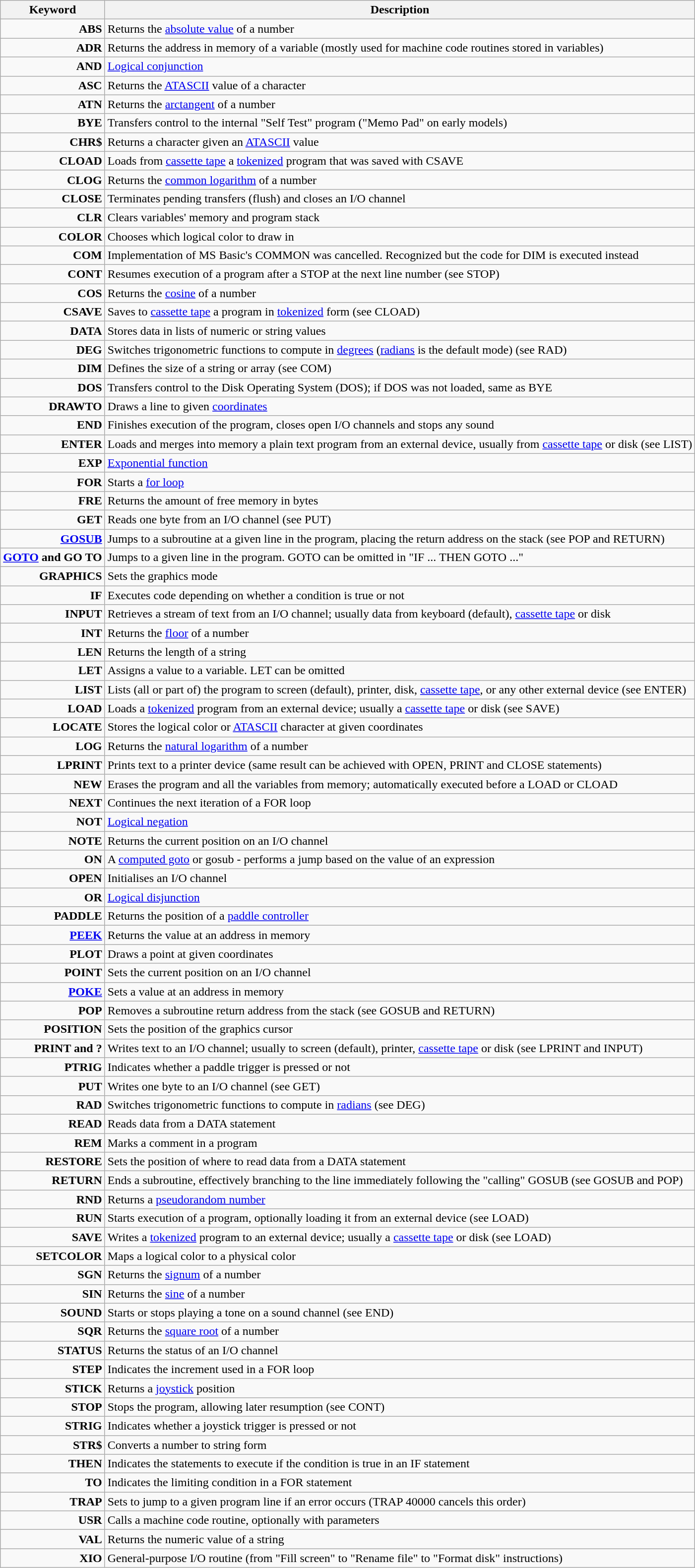<table style="border: 1px solid darkgray;" class="wikitable collapsible collapsed">
<tr>
<th>Keyword</th>
<th>Description</th>
</tr>
<tr>
<td style="font-weight:bold; text-align:right">ABS</td>
<td align="left">Returns the <a href='#'>absolute value</a> of a number</td>
</tr>
<tr>
<td style="font-weight:bold; text-align:right">ADR</td>
<td align="left">Returns the address in memory of a variable (mostly used for machine code routines stored in variables)</td>
</tr>
<tr>
<td style="font-weight:bold; text-align:right">AND</td>
<td align="left"><a href='#'>Logical conjunction</a></td>
</tr>
<tr>
<td style="font-weight:bold; text-align:right">ASC</td>
<td align="left">Returns the <a href='#'>ATASCII</a> value of a character</td>
</tr>
<tr>
<td style="font-weight:bold; text-align:right">ATN</td>
<td align="left">Returns the <a href='#'>arctangent</a> of a number</td>
</tr>
<tr>
<td style="font-weight:bold; text-align:right">BYE</td>
<td align="left">Transfers control to the internal "Self Test" program ("Memo Pad" on early models)</td>
</tr>
<tr>
<td style="font-weight:bold; text-align:right">CHR$</td>
<td align="left">Returns a character given an <a href='#'>ATASCII</a> value</td>
</tr>
<tr>
<td style="font-weight:bold; text-align:right">CLOAD</td>
<td align="left">Loads from <a href='#'>cassette tape</a> a <a href='#'>tokenized</a> program that was saved with CSAVE</td>
</tr>
<tr>
<td style="font-weight:bold; text-align:right">CLOG</td>
<td align="left">Returns the <a href='#'>common logarithm</a> of a number</td>
</tr>
<tr>
<td style="font-weight:bold; text-align:right">CLOSE</td>
<td align="left">Terminates pending transfers (flush) and closes an I/O channel</td>
</tr>
<tr>
<td style="font-weight:bold; text-align:right">CLR</td>
<td align="left">Clears variables' memory and program stack</td>
</tr>
<tr>
<td style="font-weight:bold; text-align:right">COLOR</td>
<td align="left">Chooses which logical color to draw in</td>
</tr>
<tr>
<td style="font-weight:bold; text-align:right">COM</td>
<td align="left">Implementation of MS Basic's COMMON was cancelled. Recognized but the code for DIM is executed instead</td>
</tr>
<tr>
<td style="font-weight:bold; text-align:right">CONT</td>
<td align="left">Resumes execution of a program after a STOP at the next line number (see STOP)</td>
</tr>
<tr>
<td style="font-weight:bold; text-align:right">COS</td>
<td align="left">Returns the <a href='#'>cosine</a> of a number</td>
</tr>
<tr>
<td style="font-weight:bold; text-align:right">CSAVE</td>
<td align="left">Saves to <a href='#'>cassette tape</a> a program in <a href='#'>tokenized</a> form (see CLOAD)</td>
</tr>
<tr>
<td style="font-weight:bold; text-align:right">DATA</td>
<td align="left">Stores data in lists of numeric or string values</td>
</tr>
<tr>
<td style="font-weight:bold; text-align:right">DEG</td>
<td align="left">Switches trigonometric functions to compute in <a href='#'>degrees</a> (<a href='#'>radians</a> is the default mode) (see RAD)</td>
</tr>
<tr>
<td style="font-weight:bold; text-align:right">DIM</td>
<td align="left">Defines the size of a string or array (see COM)</td>
</tr>
<tr>
<td style="font-weight:bold; text-align:right">DOS</td>
<td align="left">Transfers control to the Disk Operating System (DOS); if DOS was not loaded, same as BYE</td>
</tr>
<tr>
<td style="font-weight:bold; text-align:right">DRAWTO</td>
<td align="left">Draws a line to given <a href='#'>coordinates</a></td>
</tr>
<tr>
<td style="font-weight:bold; text-align:right">END</td>
<td align="left">Finishes execution of the program, closes open I/O channels and stops any sound</td>
</tr>
<tr>
<td style="font-weight:bold; text-align:right">ENTER</td>
<td align="left">Loads and merges into memory a plain text program from an external device, usually from <a href='#'>cassette tape</a> or disk (see LIST)</td>
</tr>
<tr>
<td style="font-weight:bold; text-align:right">EXP</td>
<td align="left"><a href='#'>Exponential function</a></td>
</tr>
<tr>
<td style="font-weight:bold; text-align:right">FOR</td>
<td align="left">Starts a <a href='#'>for loop</a></td>
</tr>
<tr>
<td style="font-weight:bold; text-align:right">FRE</td>
<td align="left">Returns the amount of free memory in bytes</td>
</tr>
<tr>
<td style="font-weight:bold; text-align:right">GET</td>
<td align="left">Reads one byte from an I/O channel (see PUT)</td>
</tr>
<tr>
<td style="font-weight:bold; text-align:right"><a href='#'>GOSUB</a></td>
<td align="left">Jumps to a subroutine at a given line in the program, placing the return address on the stack (see POP and RETURN)</td>
</tr>
<tr>
<td style="font-weight:bold; text-align:right"><a href='#'>GOTO</a> and GO TO</td>
<td align="left">Jumps to a given line in the program. GOTO can be omitted in "IF ... THEN GOTO ..."</td>
</tr>
<tr>
<td style="font-weight:bold; text-align:right">GRAPHICS</td>
<td align="left">Sets the graphics mode</td>
</tr>
<tr>
<td style="font-weight:bold; text-align:right">IF</td>
<td align="left">Executes code depending on whether a condition is true or not</td>
</tr>
<tr>
<td style="font-weight:bold; text-align:right">INPUT</td>
<td align="left">Retrieves a stream of text from an I/O channel; usually data from keyboard (default), <a href='#'>cassette tape</a> or disk</td>
</tr>
<tr>
<td style="font-weight:bold; text-align:right">INT</td>
<td align="left">Returns the <a href='#'>floor</a> of a number</td>
</tr>
<tr>
<td style="font-weight:bold; text-align:right">LEN</td>
<td align="left">Returns the length of a string</td>
</tr>
<tr>
<td style="font-weight:bold; text-align:right">LET</td>
<td align="left">Assigns a value to a variable. LET can be omitted</td>
</tr>
<tr>
<td style="font-weight:bold; text-align:right">LIST</td>
<td align="left">Lists (all or part of) the program to screen (default), printer, disk, <a href='#'>cassette tape</a>, or any other external device (see ENTER)</td>
</tr>
<tr>
<td style="font-weight:bold; text-align:right">LOAD</td>
<td align="left">Loads a <a href='#'>tokenized</a> program from an external device; usually a <a href='#'>cassette tape</a> or disk (see SAVE)</td>
</tr>
<tr>
<td style="font-weight:bold; text-align:right">LOCATE</td>
<td align="left">Stores the logical color or <a href='#'>ATASCII</a> character at given coordinates</td>
</tr>
<tr>
<td style="font-weight:bold; text-align:right">LOG</td>
<td align="left">Returns the <a href='#'>natural logarithm</a> of a number</td>
</tr>
<tr>
<td style="font-weight:bold; text-align:right">LPRINT</td>
<td align="left">Prints text to a printer device (same result can be achieved with OPEN, PRINT and CLOSE statements)</td>
</tr>
<tr>
<td style="font-weight:bold; text-align:right">NEW</td>
<td align="left">Erases the program and all the variables from memory; automatically executed before a LOAD or CLOAD</td>
</tr>
<tr>
<td style="font-weight:bold; text-align:right">NEXT</td>
<td align="left">Continues the next iteration of a FOR loop</td>
</tr>
<tr>
<td style="font-weight:bold; text-align:right">NOT</td>
<td align="left"><a href='#'>Logical negation</a></td>
</tr>
<tr>
<td style="font-weight:bold; text-align:right">NOTE</td>
<td align="left">Returns the current position on an I/O channel</td>
</tr>
<tr>
<td style="font-weight:bold; text-align:right">ON</td>
<td align="left">A <a href='#'>computed goto</a> or gosub - performs a jump based on the value of an expression</td>
</tr>
<tr>
<td style="font-weight:bold; text-align:right">OPEN</td>
<td align="left">Initialises an I/O channel</td>
</tr>
<tr>
<td style="font-weight:bold; text-align:right">OR</td>
<td align="left"><a href='#'>Logical disjunction</a></td>
</tr>
<tr>
<td style="font-weight:bold; text-align:right">PADDLE</td>
<td align="left">Returns the position of a <a href='#'>paddle controller</a></td>
</tr>
<tr>
<td style="font-weight:bold; text-align:right"><a href='#'>PEEK</a></td>
<td align="left">Returns the value at an address in memory</td>
</tr>
<tr>
<td style="font-weight:bold; text-align:right">PLOT</td>
<td align="left">Draws a point at given coordinates</td>
</tr>
<tr>
<td style="font-weight:bold; text-align:right">POINT</td>
<td align="left">Sets the current position on an I/O channel</td>
</tr>
<tr>
<td style="font-weight:bold; text-align:right"><a href='#'>POKE</a></td>
<td align="left">Sets a value at an address in memory</td>
</tr>
<tr>
<td style="font-weight:bold; text-align:right">POP</td>
<td align="left">Removes a subroutine return address from the stack (see GOSUB and RETURN)</td>
</tr>
<tr>
<td style="font-weight:bold; text-align:right">POSITION</td>
<td align="left">Sets the position of the graphics cursor</td>
</tr>
<tr>
<td style="font-weight:bold; text-align:right">PRINT and ?</td>
<td align="left">Writes text to an I/O channel; usually to screen (default), printer, <a href='#'>cassette tape</a> or disk (see LPRINT and INPUT)</td>
</tr>
<tr>
<td style="font-weight:bold; text-align:right">PTRIG</td>
<td align="left">Indicates whether a paddle trigger is pressed or not</td>
</tr>
<tr>
<td style="font-weight:bold; text-align:right">PUT</td>
<td align="left">Writes one byte to an I/O channel (see GET)</td>
</tr>
<tr>
<td style="font-weight:bold; text-align:right">RAD</td>
<td align="left">Switches trigonometric functions to compute in <a href='#'>radians</a> (see DEG)</td>
</tr>
<tr>
<td style="font-weight:bold; text-align:right">READ</td>
<td align="left">Reads data from a DATA statement</td>
</tr>
<tr>
<td style="font-weight:bold; text-align:right">REM</td>
<td align="left">Marks a comment in a program</td>
</tr>
<tr>
<td style="font-weight:bold; text-align:right">RESTORE</td>
<td align="left">Sets the position of where to read data from a DATA statement</td>
</tr>
<tr>
<td style="font-weight:bold; text-align:right">RETURN</td>
<td align="left">Ends a subroutine, effectively branching to the line immediately following the "calling" GOSUB (see GOSUB and POP)</td>
</tr>
<tr>
<td style="font-weight:bold; text-align:right">RND</td>
<td align="left">Returns a <a href='#'>pseudorandom number</a></td>
</tr>
<tr>
<td style="font-weight:bold; text-align:right">RUN</td>
<td align="left">Starts execution of a program, optionally loading it from an external device (see LOAD)</td>
</tr>
<tr>
<td style="font-weight:bold; text-align:right">SAVE</td>
<td align="left">Writes a <a href='#'>tokenized</a> program to an external device; usually a <a href='#'>cassette tape</a> or disk (see LOAD)</td>
</tr>
<tr>
<td style="font-weight:bold; text-align:right">SETCOLOR</td>
<td align="left">Maps a logical color to a physical color</td>
</tr>
<tr>
<td style="font-weight:bold; text-align:right">SGN</td>
<td align="left">Returns the <a href='#'>signum</a> of a number</td>
</tr>
<tr>
<td style="font-weight:bold; text-align:right">SIN</td>
<td align="left">Returns the <a href='#'>sine</a> of a number</td>
</tr>
<tr>
<td style="font-weight:bold; text-align:right">SOUND</td>
<td align="left">Starts or stops playing a tone on a sound channel (see END)</td>
</tr>
<tr>
<td style="font-weight:bold; text-align:right">SQR</td>
<td align="left">Returns the <a href='#'>square root</a> of a number</td>
</tr>
<tr>
<td style="font-weight:bold; text-align:right">STATUS</td>
<td align="left">Returns the status of an I/O channel</td>
</tr>
<tr>
<td style="font-weight:bold; text-align:right">STEP</td>
<td align="left">Indicates the increment used in a FOR loop</td>
</tr>
<tr>
<td style="font-weight:bold; text-align:right">STICK</td>
<td align="left">Returns a <a href='#'>joystick</a> position</td>
</tr>
<tr>
<td style="font-weight:bold; text-align:right">STOP</td>
<td align="left">Stops the program, allowing later resumption (see CONT)</td>
</tr>
<tr>
<td style="font-weight:bold; text-align:right">STRIG</td>
<td align="left">Indicates whether a joystick trigger is pressed or not</td>
</tr>
<tr>
<td style="font-weight:bold; text-align:right">STR$</td>
<td align="left">Converts a number to string form</td>
</tr>
<tr>
<td style="font-weight:bold; text-align:right">THEN</td>
<td align="left">Indicates the statements to execute if the condition is true in an IF statement</td>
</tr>
<tr>
<td style="font-weight:bold; text-align:right">TO</td>
<td align="left">Indicates the limiting condition in a FOR statement</td>
</tr>
<tr>
<td style="font-weight:bold; text-align:right">TRAP</td>
<td align="left">Sets to jump to a given program line if an error occurs (TRAP 40000 cancels this order)</td>
</tr>
<tr>
<td style="font-weight:bold; text-align:right">USR</td>
<td align="left">Calls a machine code routine, optionally with parameters</td>
</tr>
<tr>
<td style="font-weight:bold; text-align:right">VAL</td>
<td align="left">Returns the numeric value of a string</td>
</tr>
<tr>
<td style="font-weight:bold; text-align:right">XIO</td>
<td align="left">General-purpose I/O routine (from "Fill screen" to "Rename file" to "Format disk" instructions)</td>
</tr>
</table>
